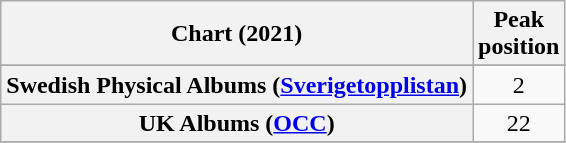<table class="wikitable sortable plainrowheaders" style="text-align:center">
<tr>
<th scope="col">Chart (2021)</th>
<th scope="col">Peak<br>position</th>
</tr>
<tr>
</tr>
<tr>
</tr>
<tr>
</tr>
<tr>
</tr>
<tr>
</tr>
<tr>
</tr>
<tr>
<th scope="row">Swedish Physical Albums (<a href='#'>Sverigetopplistan</a>)</th>
<td>2</td>
</tr>
<tr>
<th scope="row">UK Albums (<a href='#'>OCC</a>)</th>
<td>22</td>
</tr>
<tr>
</tr>
</table>
